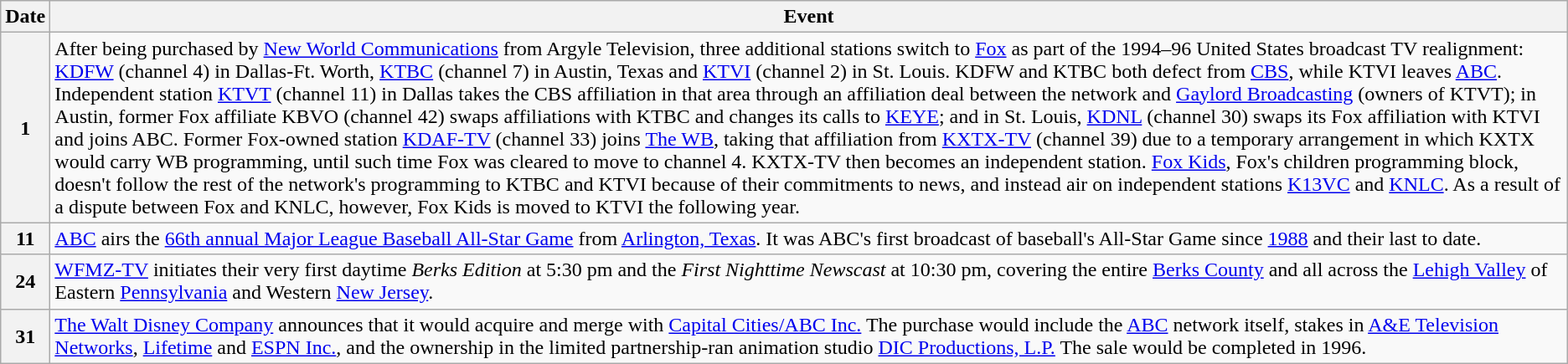<table class="wikitable">
<tr>
<th>Date</th>
<th>Event</th>
</tr>
<tr>
<th>1</th>
<td>After being purchased by <a href='#'>New World Communications</a> from Argyle Television, three additional stations switch to <a href='#'>Fox</a> as part of the 1994–96 United States broadcast TV realignment: <a href='#'>KDFW</a> (channel 4) in Dallas-Ft. Worth, <a href='#'>KTBC</a> (channel 7) in Austin, Texas and <a href='#'>KTVI</a> (channel 2) in St. Louis. KDFW and KTBC both defect from <a href='#'>CBS</a>, while KTVI leaves <a href='#'>ABC</a>. Independent station <a href='#'>KTVT</a> (channel 11) in Dallas takes the CBS affiliation in that area through an affiliation deal between the network and <a href='#'>Gaylord Broadcasting</a> (owners of KTVT); in Austin, former Fox affiliate KBVO (channel 42) swaps affiliations with KTBC and changes its calls to <a href='#'>KEYE</a>; and in St. Louis, <a href='#'>KDNL</a> (channel 30) swaps its Fox affiliation with KTVI and joins ABC. Former Fox-owned station <a href='#'>KDAF-TV</a> (channel 33) joins <a href='#'>The WB</a>, taking that affiliation from <a href='#'>KXTX-TV</a> (channel 39) due to a temporary arrangement in which KXTX would carry WB programming, until such time Fox was cleared to move to channel 4. KXTX-TV then becomes an independent station. <a href='#'>Fox Kids</a>, Fox's children programming block, doesn't follow the rest of the network's programming to KTBC and KTVI because of their commitments to news, and instead air on independent stations <a href='#'>K13VC</a> and <a href='#'>KNLC</a>. As a result of a dispute between Fox and KNLC, however, Fox Kids is moved to KTVI the following year.</td>
</tr>
<tr>
<th>11</th>
<td><a href='#'>ABC</a> airs the <a href='#'>66th annual Major League Baseball All-Star Game</a> from <a href='#'>Arlington, Texas</a>. It was ABC's first broadcast of baseball's All-Star Game since <a href='#'>1988</a> and their last to date.</td>
</tr>
<tr>
<th>24</th>
<td><a href='#'>WFMZ-TV</a> initiates their very first daytime <em>Berks Edition</em> at 5:30 pm and the <em>First Nighttime Newscast</em> at 10:30 pm, covering the entire <a href='#'>Berks County</a> and all across the <a href='#'>Lehigh Valley</a> of Eastern <a href='#'>Pennsylvania</a> and Western <a href='#'>New Jersey</a>.</td>
</tr>
<tr>
<th>31</th>
<td><a href='#'>The Walt Disney Company</a> announces that it would acquire and merge with <a href='#'>Capital Cities/ABC Inc.</a> The purchase would include the <a href='#'>ABC</a> network itself, stakes in <a href='#'>A&E Television Networks</a>, <a href='#'>Lifetime</a> and <a href='#'>ESPN Inc.</a>, and the ownership in the limited partnership-ran animation studio <a href='#'>DIC Productions, L.P.</a> The sale would be completed in 1996.</td>
</tr>
</table>
